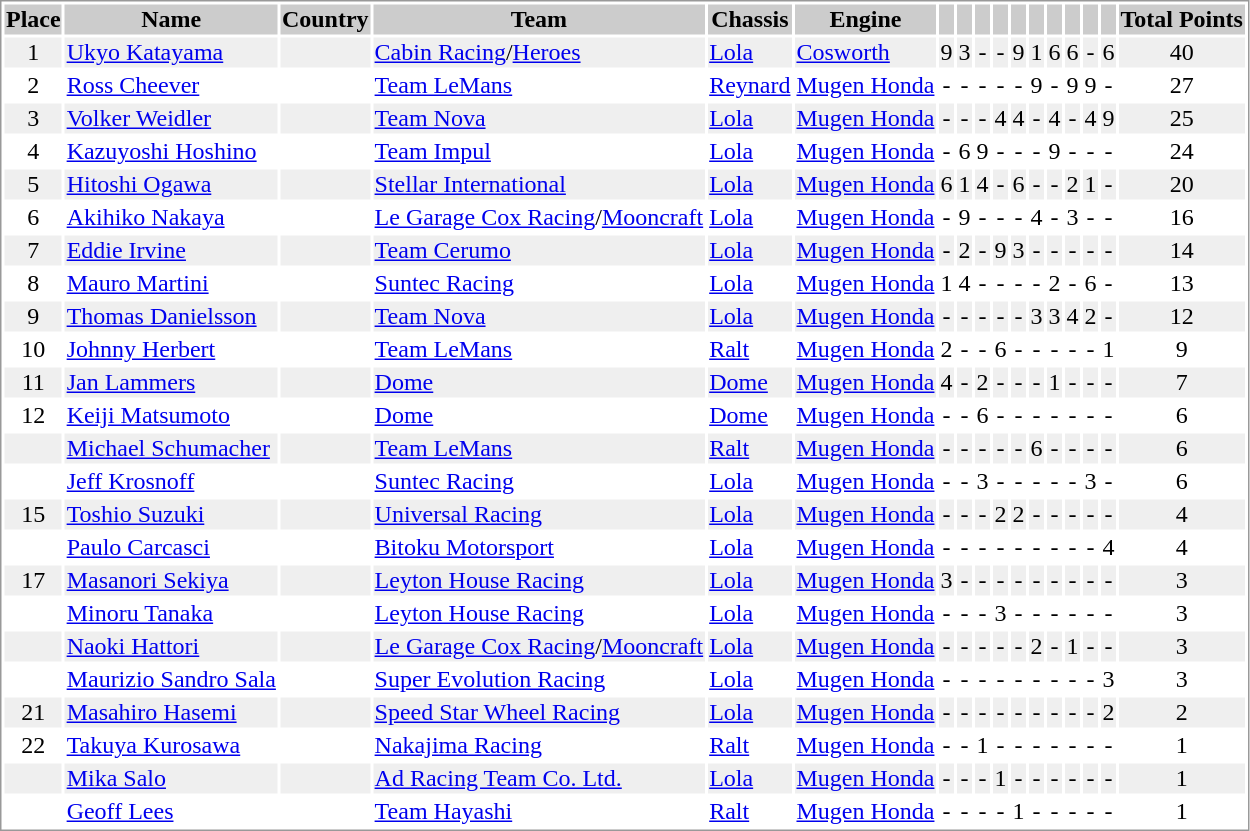<table border="0" style="border: 1px solid #999; background-color:#FFFFFF; text-align:center">
<tr align="center" style="background:#CCCCCC;">
<th>Place</th>
<th>Name</th>
<th>Country</th>
<th>Team</th>
<th>Chassis</th>
<th>Engine</th>
<th></th>
<th></th>
<th></th>
<th></th>
<th></th>
<th></th>
<th></th>
<th></th>
<th></th>
<th></th>
<th>Total Points</th>
</tr>
<tr style="background:#EFEFEF;">
<td>1</td>
<td align="left"><a href='#'>Ukyo Katayama</a></td>
<td align="left"></td>
<td align="left"><a href='#'>Cabin Racing</a>/<a href='#'>Heroes</a></td>
<td align="left"><a href='#'>Lola</a></td>
<td align="left"><a href='#'>Cosworth</a></td>
<td>9</td>
<td>3</td>
<td>-</td>
<td>-</td>
<td>9</td>
<td>1</td>
<td>6</td>
<td>6</td>
<td>-</td>
<td>6</td>
<td>40</td>
</tr>
<tr>
<td>2</td>
<td align="left"><a href='#'>Ross Cheever</a></td>
<td align="left"></td>
<td align="left"><a href='#'>Team LeMans</a></td>
<td align="left"><a href='#'>Reynard</a></td>
<td align="left"><a href='#'>Mugen Honda</a></td>
<td>-</td>
<td>-</td>
<td>-</td>
<td>-</td>
<td>-</td>
<td>9</td>
<td>-</td>
<td>9</td>
<td>9</td>
<td>-</td>
<td>27</td>
</tr>
<tr style="background:#EFEFEF;">
<td>3</td>
<td align="left"><a href='#'>Volker Weidler</a></td>
<td align="left"></td>
<td align="left"><a href='#'>Team Nova</a></td>
<td align="left"><a href='#'>Lola</a></td>
<td align="left"><a href='#'>Mugen Honda</a></td>
<td>-</td>
<td>-</td>
<td>-</td>
<td>4</td>
<td>4</td>
<td>-</td>
<td>4</td>
<td>-</td>
<td>4</td>
<td>9</td>
<td>25</td>
</tr>
<tr>
<td>4</td>
<td align="left"><a href='#'>Kazuyoshi Hoshino</a></td>
<td align="left"></td>
<td align="left"><a href='#'>Team Impul</a></td>
<td align="left"><a href='#'>Lola</a></td>
<td align="left"><a href='#'>Mugen Honda</a></td>
<td>-</td>
<td>6</td>
<td>9</td>
<td>-</td>
<td>-</td>
<td>-</td>
<td>9</td>
<td>-</td>
<td>-</td>
<td>-</td>
<td>24</td>
</tr>
<tr style="background:#EFEFEF;">
<td>5</td>
<td align="left"><a href='#'>Hitoshi Ogawa</a></td>
<td align="left"></td>
<td align="left"><a href='#'>Stellar International</a></td>
<td align="left"><a href='#'>Lola</a></td>
<td align="left"><a href='#'>Mugen Honda</a></td>
<td>6</td>
<td>1</td>
<td>4</td>
<td>-</td>
<td>6</td>
<td>-</td>
<td>-</td>
<td>2</td>
<td>1</td>
<td>-</td>
<td>20</td>
</tr>
<tr>
<td>6</td>
<td align="left"><a href='#'>Akihiko Nakaya</a></td>
<td align="left"></td>
<td align="left"><a href='#'>Le Garage Cox Racing</a>/<a href='#'>Mooncraft</a></td>
<td align="left"><a href='#'>Lola</a></td>
<td align="left"><a href='#'>Mugen Honda</a></td>
<td>-</td>
<td>9</td>
<td>-</td>
<td>-</td>
<td>-</td>
<td>4</td>
<td>-</td>
<td>3</td>
<td>-</td>
<td>-</td>
<td>16</td>
</tr>
<tr style="background:#EFEFEF;">
<td>7</td>
<td align="left"><a href='#'>Eddie Irvine</a></td>
<td align="left"></td>
<td align="left"><a href='#'>Team Cerumo</a></td>
<td align="left"><a href='#'>Lola</a></td>
<td align="left"><a href='#'>Mugen Honda</a></td>
<td>-</td>
<td>2</td>
<td>-</td>
<td>9</td>
<td>3</td>
<td>-</td>
<td>-</td>
<td>-</td>
<td>-</td>
<td>-</td>
<td>14</td>
</tr>
<tr>
<td>8</td>
<td align="left"><a href='#'>Mauro Martini</a></td>
<td align="left"></td>
<td align="left"><a href='#'>Suntec Racing</a></td>
<td align="left"><a href='#'>Lola</a></td>
<td align="left"><a href='#'>Mugen Honda</a></td>
<td>1</td>
<td>4</td>
<td>-</td>
<td>-</td>
<td>-</td>
<td>-</td>
<td>2</td>
<td>-</td>
<td>6</td>
<td>-</td>
<td>13</td>
</tr>
<tr style="background:#EFEFEF;">
<td>9</td>
<td align="left"><a href='#'>Thomas Danielsson</a></td>
<td align="left"></td>
<td align="left"><a href='#'>Team Nova</a></td>
<td align="left"><a href='#'>Lola</a></td>
<td align="left"><a href='#'>Mugen Honda</a></td>
<td>-</td>
<td>-</td>
<td>-</td>
<td>-</td>
<td>-</td>
<td>3</td>
<td>3</td>
<td>4</td>
<td>2</td>
<td>-</td>
<td>12</td>
</tr>
<tr>
<td>10</td>
<td align="left"><a href='#'>Johnny Herbert</a></td>
<td align="left"></td>
<td align="left"><a href='#'>Team LeMans</a></td>
<td align="left"><a href='#'>Ralt</a></td>
<td align="left"><a href='#'>Mugen Honda</a></td>
<td>2</td>
<td>-</td>
<td>-</td>
<td>6</td>
<td>-</td>
<td>-</td>
<td>-</td>
<td>-</td>
<td>-</td>
<td>1</td>
<td>9</td>
</tr>
<tr style="background:#EFEFEF;">
<td>11</td>
<td align="left"><a href='#'>Jan Lammers</a></td>
<td align="left"></td>
<td align="left"><a href='#'>Dome</a></td>
<td align="left"><a href='#'>Dome</a></td>
<td align="left"><a href='#'>Mugen Honda</a></td>
<td>4</td>
<td>-</td>
<td>2</td>
<td>-</td>
<td>-</td>
<td>-</td>
<td>1</td>
<td>-</td>
<td>-</td>
<td>-</td>
<td>7</td>
</tr>
<tr>
<td>12</td>
<td align="left"><a href='#'>Keiji Matsumoto</a></td>
<td align="left"></td>
<td align="left"><a href='#'>Dome</a></td>
<td align="left"><a href='#'>Dome</a></td>
<td align="left"><a href='#'>Mugen Honda</a></td>
<td>-</td>
<td>-</td>
<td>6</td>
<td>-</td>
<td>-</td>
<td>-</td>
<td>-</td>
<td>-</td>
<td>-</td>
<td>-</td>
<td>6</td>
</tr>
<tr style="background:#EFEFEF;">
<td></td>
<td align="left"><a href='#'>Michael Schumacher</a></td>
<td align="left"></td>
<td align="left"><a href='#'>Team LeMans</a></td>
<td align="left"><a href='#'>Ralt</a></td>
<td align="left"><a href='#'>Mugen Honda</a></td>
<td>-</td>
<td>-</td>
<td>-</td>
<td>-</td>
<td>-</td>
<td>6</td>
<td>-</td>
<td>-</td>
<td>-</td>
<td>-</td>
<td>6</td>
</tr>
<tr>
<td></td>
<td align="left"><a href='#'>Jeff Krosnoff</a></td>
<td align="left"></td>
<td align="left"><a href='#'>Suntec Racing</a></td>
<td align="left"><a href='#'>Lola</a></td>
<td align="left"><a href='#'>Mugen Honda</a></td>
<td>-</td>
<td>-</td>
<td>3</td>
<td>-</td>
<td>-</td>
<td>-</td>
<td>-</td>
<td>-</td>
<td>3</td>
<td>-</td>
<td>6</td>
</tr>
<tr style="background:#EFEFEF;">
<td>15</td>
<td align="left"><a href='#'>Toshio Suzuki</a></td>
<td align="left"></td>
<td align="left"><a href='#'>Universal Racing</a></td>
<td align="left"><a href='#'>Lola</a></td>
<td align="left"><a href='#'>Mugen Honda</a></td>
<td>-</td>
<td>-</td>
<td>-</td>
<td>2</td>
<td>2</td>
<td>-</td>
<td>-</td>
<td>-</td>
<td>-</td>
<td>-</td>
<td>4</td>
</tr>
<tr>
<td></td>
<td align="left"><a href='#'>Paulo Carcasci</a></td>
<td align="left"></td>
<td align="left"><a href='#'>Bitoku Motorsport</a></td>
<td align="left"><a href='#'>Lola</a></td>
<td align="left"><a href='#'>Mugen Honda</a></td>
<td>-</td>
<td>-</td>
<td>-</td>
<td>-</td>
<td>-</td>
<td>-</td>
<td>-</td>
<td>-</td>
<td>-</td>
<td>4</td>
<td>4</td>
</tr>
<tr style="background:#EFEFEF;">
<td>17</td>
<td align="left"><a href='#'>Masanori Sekiya</a></td>
<td align="left"></td>
<td align="left"><a href='#'>Leyton House Racing</a></td>
<td align="left"><a href='#'>Lola</a></td>
<td align="left"><a href='#'>Mugen Honda</a></td>
<td>3</td>
<td>-</td>
<td>-</td>
<td>-</td>
<td>-</td>
<td>-</td>
<td>-</td>
<td>-</td>
<td>-</td>
<td>-</td>
<td>3</td>
</tr>
<tr>
<td></td>
<td align="left"><a href='#'>Minoru Tanaka</a></td>
<td align="left"></td>
<td align="left"><a href='#'>Leyton House Racing</a></td>
<td align="left"><a href='#'>Lola</a></td>
<td align="left"><a href='#'>Mugen Honda</a></td>
<td>-</td>
<td>-</td>
<td>-</td>
<td>3</td>
<td>-</td>
<td>-</td>
<td>-</td>
<td>-</td>
<td>-</td>
<td>-</td>
<td>3</td>
</tr>
<tr style="background:#EFEFEF;">
<td></td>
<td align="left"><a href='#'>Naoki Hattori</a></td>
<td align="left"></td>
<td align="left"><a href='#'>Le Garage Cox Racing</a>/<a href='#'>Mooncraft</a></td>
<td align="left"><a href='#'>Lola</a></td>
<td align="left"><a href='#'>Mugen Honda</a></td>
<td>-</td>
<td>-</td>
<td>-</td>
<td>-</td>
<td>-</td>
<td>2</td>
<td>-</td>
<td>1</td>
<td>-</td>
<td>-</td>
<td>3</td>
</tr>
<tr>
<td></td>
<td align="left"><a href='#'>Maurizio Sandro Sala</a></td>
<td align="left"></td>
<td align="left"><a href='#'>Super Evolution Racing</a></td>
<td align="left"><a href='#'>Lola</a></td>
<td align="left"><a href='#'>Mugen Honda</a></td>
<td>-</td>
<td>-</td>
<td>-</td>
<td>-</td>
<td>-</td>
<td>-</td>
<td>-</td>
<td>-</td>
<td>-</td>
<td>3</td>
<td>3</td>
</tr>
<tr style="background:#EFEFEF;">
<td>21</td>
<td align="left"><a href='#'>Masahiro Hasemi</a></td>
<td align="left"></td>
<td align="left"><a href='#'>Speed Star Wheel Racing</a></td>
<td align="left"><a href='#'>Lola</a></td>
<td align="left"><a href='#'>Mugen Honda</a></td>
<td>-</td>
<td>-</td>
<td>-</td>
<td>-</td>
<td>-</td>
<td>-</td>
<td>-</td>
<td>-</td>
<td>-</td>
<td>2</td>
<td>2</td>
</tr>
<tr>
<td>22</td>
<td align="left"><a href='#'>Takuya Kurosawa</a></td>
<td align="left"></td>
<td align="left"><a href='#'>Nakajima Racing</a></td>
<td align="left"><a href='#'>Ralt</a></td>
<td align="left"><a href='#'>Mugen Honda</a></td>
<td>-</td>
<td>-</td>
<td>1</td>
<td>-</td>
<td>-</td>
<td>-</td>
<td>-</td>
<td>-</td>
<td>-</td>
<td>-</td>
<td>1</td>
</tr>
<tr style="background:#EFEFEF;">
<td></td>
<td align="left"><a href='#'>Mika Salo</a></td>
<td align="left"></td>
<td align="left"><a href='#'>Ad Racing Team Co. Ltd.</a></td>
<td align="left"><a href='#'>Lola</a></td>
<td align="left"><a href='#'>Mugen Honda</a></td>
<td>-</td>
<td>-</td>
<td>-</td>
<td>1</td>
<td>-</td>
<td>-</td>
<td>-</td>
<td>-</td>
<td>-</td>
<td>-</td>
<td>1</td>
</tr>
<tr>
<td></td>
<td align="left"><a href='#'>Geoff Lees</a></td>
<td align="left"></td>
<td align="left"><a href='#'>Team Hayashi</a></td>
<td align="left"><a href='#'>Ralt</a></td>
<td align="left"><a href='#'>Mugen Honda</a></td>
<td>-</td>
<td>-</td>
<td>-</td>
<td>-</td>
<td>1</td>
<td>-</td>
<td>-</td>
<td>-</td>
<td>-</td>
<td>-</td>
<td>1</td>
</tr>
</table>
